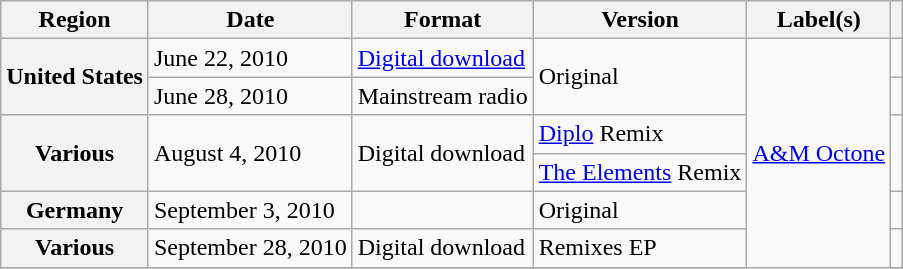<table class="wikitable plainrowheaders">
<tr>
<th scope="col">Region</th>
<th scope="col">Date</th>
<th scope="col">Format</th>
<th scope="col">Version</th>
<th scope="col">Label(s)</th>
<th scope="col"></th>
</tr>
<tr>
<th scope="row" rowspan="2">United States</th>
<td>June 22, 2010</td>
<td><a href='#'>Digital download</a></td>
<td rowspan="2">Original</td>
<td rowspan="7"><a href='#'>A&M Octone</a></td>
<td style="text-align:center;"></td>
</tr>
<tr>
<td>June 28, 2010</td>
<td>Mainstream radio</td>
<td style="text-align:center;"></td>
</tr>
<tr>
<th scope="row" rowspan="2">Various</th>
<td rowspan="2">August 4, 2010</td>
<td rowspan="2">Digital download</td>
<td><a href='#'>Diplo</a> Remix</td>
<td rowspan="2" style="text-align:center;"></td>
</tr>
<tr>
<td><a href='#'>The Elements</a> Remix</td>
</tr>
<tr>
<th scope="row">Germany</th>
<td>September 3, 2010</td>
<td></td>
<td>Original</td>
<td style="text-align:center;"></td>
</tr>
<tr>
<th scope="row">Various</th>
<td>September 28, 2010</td>
<td>Digital download</td>
<td>Remixes EP</td>
<td style="text-align:center;"></td>
</tr>
<tr>
</tr>
</table>
